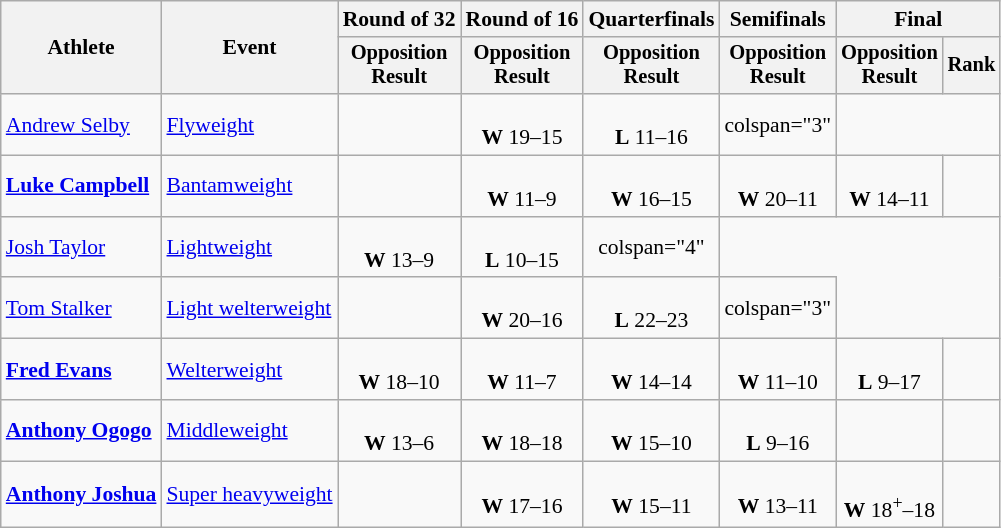<table class="wikitable" style="text-align:center; font-size:90%;">
<tr>
<th rowspan=2>Athlete</th>
<th rowspan=2>Event</th>
<th>Round of 32</th>
<th>Round of 16</th>
<th>Quarterfinals</th>
<th>Semifinals</th>
<th colspan=2>Final</th>
</tr>
<tr style="font-size:95%">
<th>Opposition<br>Result</th>
<th>Opposition<br>Result</th>
<th>Opposition<br>Result</th>
<th>Opposition<br>Result</th>
<th>Opposition<br>Result</th>
<th>Rank</th>
</tr>
<tr>
<td style="text-align:left;"><a href='#'>Andrew Selby</a></td>
<td style="text-align:left;"><a href='#'>Flyweight</a></td>
<td></td>
<td><br><strong>W</strong> 19–15</td>
<td><br><strong>L</strong> 11–16</td>
<td>colspan="3" </td>
</tr>
<tr>
<td style="text-align:left;"><strong><a href='#'>Luke Campbell</a></strong></td>
<td style="text-align:left;"><a href='#'>Bantamweight</a></td>
<td></td>
<td><br><strong>W</strong> 11–9</td>
<td><br><strong>W</strong> 16–15</td>
<td><br><strong>W</strong> 20–11</td>
<td><br><strong>W</strong> 14–11</td>
<td></td>
</tr>
<tr>
<td style="text-align:left;"><a href='#'>Josh Taylor</a></td>
<td style="text-align:left;"><a href='#'>Lightweight</a></td>
<td><br><strong>W</strong> 13–9</td>
<td><br><strong>L</strong> 10–15</td>
<td>colspan="4" </td>
</tr>
<tr>
<td style="text-align:left;"><a href='#'>Tom Stalker</a></td>
<td style="text-align:left;"><a href='#'>Light welterweight</a></td>
<td></td>
<td><br><strong>W</strong> 20–16</td>
<td><br><strong>L</strong> 22–23</td>
<td>colspan="3" </td>
</tr>
<tr>
<td style="text-align:left;"><strong><a href='#'>Fred Evans</a></strong></td>
<td style="text-align:left;"><a href='#'>Welterweight</a></td>
<td><br><strong>W</strong> 18–10</td>
<td> <br><strong>W</strong> 11–7</td>
<td><br><strong>W</strong> 14–14</td>
<td><br><strong>W</strong> 11–10</td>
<td><br><strong>L</strong> 9–17</td>
<td></td>
</tr>
<tr>
<td style="text-align:left;"><strong><a href='#'>Anthony Ogogo</a></strong></td>
<td style="text-align:left;"><a href='#'>Middleweight</a></td>
<td> <br><strong>W</strong> 13–6</td>
<td> <br><strong>W</strong> 18–18</td>
<td> <br><strong>W</strong> 15–10</td>
<td><br><strong>L</strong> 9–16</td>
<td></td>
<td></td>
</tr>
<tr>
<td style="text-align:left;"><strong><a href='#'>Anthony Joshua</a></strong></td>
<td style="text-align:left;"><a href='#'>Super heavyweight</a></td>
<td></td>
<td> <br><strong>W</strong> 17–16</td>
<td> <br><strong>W</strong> 15–11</td>
<td> <br><strong>W</strong> 13–11</td>
<td><br><strong>W</strong> 18<sup>+</sup>–18</td>
<td></td>
</tr>
</table>
